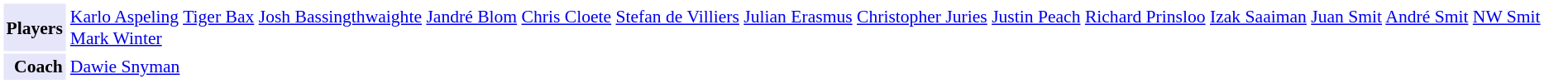<table cellpadding="2" style="border: 1px solid white; font-size:90%;">
<tr>
<td colspan="2" align="right" bgcolor="lavender"><strong>Players</strong></td>
<td align="left"><a href='#'>Karlo Aspeling</a> <a href='#'>Tiger Bax</a> <a href='#'>Josh Bassingthwaighte</a> <a href='#'>Jandré Blom</a> <a href='#'>Chris Cloete</a> <a href='#'>Stefan de Villiers</a> <a href='#'>Julian Erasmus</a> <a href='#'>Christopher Juries</a> <a href='#'>Justin Peach</a> <a href='#'>Richard Prinsloo</a> <a href='#'>Izak Saaiman</a> <a href='#'>Juan Smit</a> <a href='#'>André Smit</a> <a href='#'>NW Smit</a> <a href='#'>Mark Winter</a></td>
</tr>
<tr>
<td colspan="2" align="right" bgcolor="lavender"><strong>Coach</strong></td>
<td align="left"><a href='#'>Dawie Snyman</a></td>
</tr>
</table>
